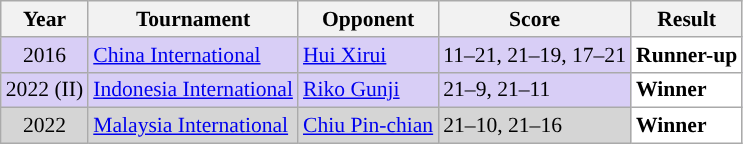<table class="sortable wikitable" style="font-size: 90%;">
<tr>
<th>Year</th>
<th>Tournament</th>
<th>Opponent</th>
<th>Score</th>
<th>Result</th>
</tr>
<tr style="background:#D8CEF6">
<td align="center">2016</td>
<td align="left"><a href='#'>China International</a></td>
<td align="left"> <a href='#'>Hui Xirui</a></td>
<td align="left">11–21, 21–19, 17–21</td>
<td style="text-align:left; background:white"> <strong>Runner-up</strong></td>
</tr>
<tr style="background:#D8CEF6">
<td align="center">2022 (II)</td>
<td align="left"><a href='#'>Indonesia International</a></td>
<td align="left"> <a href='#'>Riko Gunji</a></td>
<td align="left">21–9, 21–11</td>
<td style="text-align:left; background:white"> <strong>Winner</strong></td>
</tr>
<tr style="background:#D5D5D5">
<td align="center">2022</td>
<td align="left"><a href='#'>Malaysia International</a></td>
<td align="left"> <a href='#'>Chiu Pin-chian</a></td>
<td align="left">21–10, 21–16</td>
<td style="text-align:left; background:white"> <strong>Winner</strong></td>
</tr>
</table>
